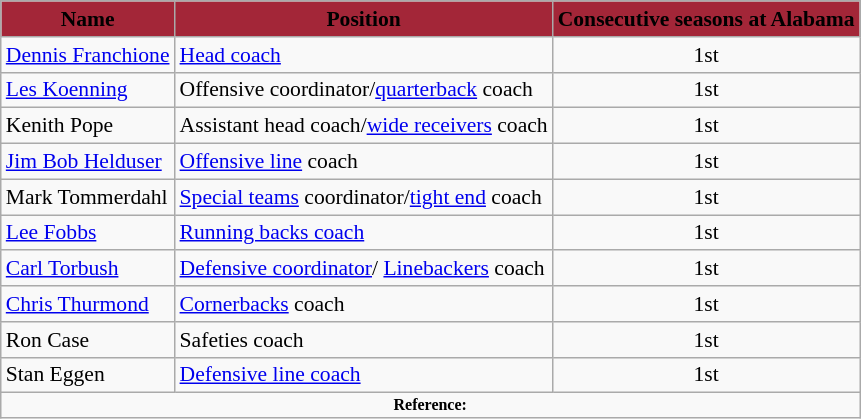<table class="wikitable" style="font-size:90%;">
<tr>
<th style="background:#A32638;"><span>Name</span></th>
<th style="background:#A32638;"><span>Position</span></th>
<th style="background:#A32638;"><span>Consecutive seasons at Alabama </span></th>
</tr>
<tr>
<td><a href='#'>Dennis Franchione</a></td>
<td><a href='#'>Head coach</a></td>
<td align=center>1st</td>
</tr>
<tr>
<td><a href='#'>Les Koenning</a></td>
<td>Offensive coordinator/<a href='#'>quarterback</a> coach</td>
<td align=center>1st</td>
</tr>
<tr>
<td>Kenith Pope</td>
<td>Assistant head coach/<a href='#'>wide receivers</a> coach</td>
<td align=center>1st</td>
</tr>
<tr>
<td><a href='#'>Jim Bob Helduser</a></td>
<td><a href='#'>Offensive line</a> coach</td>
<td align=center>1st</td>
</tr>
<tr>
<td>Mark Tommerdahl</td>
<td><a href='#'>Special teams</a> coordinator/<a href='#'>tight end</a> coach</td>
<td align=center>1st</td>
</tr>
<tr>
<td><a href='#'>Lee Fobbs</a></td>
<td><a href='#'>Running backs coach</a></td>
<td align=center>1st</td>
</tr>
<tr>
<td><a href='#'>Carl Torbush</a></td>
<td><a href='#'>Defensive coordinator</a>/ <a href='#'>Linebackers</a> coach</td>
<td align=center>1st</td>
</tr>
<tr>
<td><a href='#'>Chris Thurmond</a></td>
<td><a href='#'>Cornerbacks</a> coach</td>
<td align=center>1st</td>
</tr>
<tr>
<td>Ron Case</td>
<td>Safeties coach</td>
<td align=center>1st</td>
</tr>
<tr>
<td>Stan Eggen</td>
<td><a href='#'>Defensive line coach</a></td>
<td align=center>1st</td>
</tr>
<tr>
<td colspan="4"  style="font-size:8pt; text-align:center;"><strong>Reference:</strong></td>
</tr>
</table>
